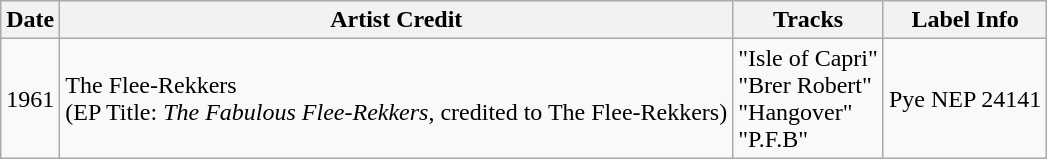<table class="wikitable">
<tr>
<th>Date</th>
<th>Artist Credit</th>
<th>Tracks</th>
<th>Label Info</th>
</tr>
<tr>
<td>1961</td>
<td>The Flee-Rekkers<br>(EP Title: <em>The Fabulous Flee-Rekkers</em>, credited to The Flee-Rekkers)</td>
<td>"Isle of Capri"<br>"Brer Robert"<br>"Hangover"<br>"P.F.B"</td>
<td>Pye NEP 24141</td>
</tr>
</table>
